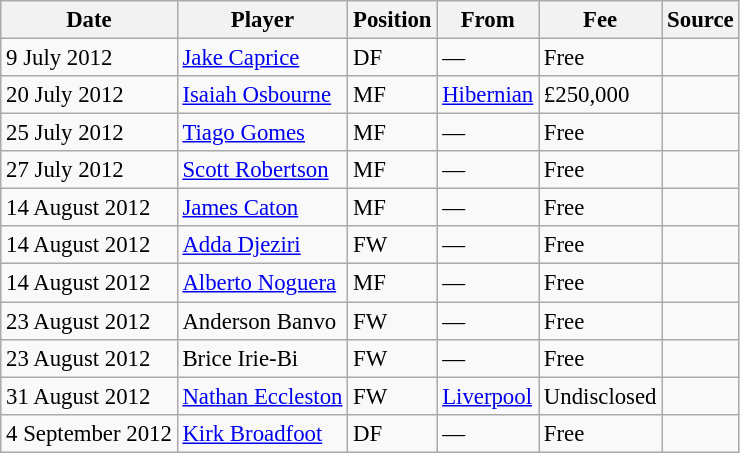<table class="wikitable" style="text-align:left; font-size:95%;">
<tr>
<th>Date</th>
<th>Player</th>
<th>Position</th>
<th>From</th>
<th>Fee</th>
<th>Source</th>
</tr>
<tr>
<td>9 July 2012</td>
<td><a href='#'>Jake Caprice</a></td>
<td>DF</td>
<td>—</td>
<td>Free</td>
<td></td>
</tr>
<tr>
<td>20 July 2012</td>
<td><a href='#'>Isaiah Osbourne</a></td>
<td>MF</td>
<td><a href='#'>Hibernian</a></td>
<td>£250,000</td>
<td></td>
</tr>
<tr>
<td>25 July 2012</td>
<td><a href='#'>Tiago Gomes</a></td>
<td>MF</td>
<td>—</td>
<td>Free</td>
<td></td>
</tr>
<tr>
<td>27 July 2012</td>
<td><a href='#'>Scott Robertson</a></td>
<td>MF</td>
<td>—</td>
<td>Free</td>
<td></td>
</tr>
<tr>
<td>14 August 2012</td>
<td><a href='#'>James Caton</a></td>
<td>MF</td>
<td>—</td>
<td>Free</td>
<td></td>
</tr>
<tr>
<td>14 August 2012</td>
<td><a href='#'>Adda Djeziri</a></td>
<td>FW</td>
<td>—</td>
<td>Free</td>
<td></td>
</tr>
<tr>
<td>14 August 2012</td>
<td><a href='#'>Alberto Noguera</a></td>
<td>MF</td>
<td>—</td>
<td>Free</td>
<td></td>
</tr>
<tr>
<td>23 August 2012</td>
<td>Anderson Banvo</td>
<td>FW</td>
<td>—</td>
<td>Free</td>
<td></td>
</tr>
<tr>
<td>23 August 2012</td>
<td>Brice Irie-Bi</td>
<td>FW</td>
<td>—</td>
<td>Free</td>
<td></td>
</tr>
<tr>
<td>31 August 2012</td>
<td><a href='#'>Nathan Eccleston</a></td>
<td>FW</td>
<td><a href='#'>Liverpool</a></td>
<td>Undisclosed</td>
<td></td>
</tr>
<tr>
<td>4 September 2012</td>
<td><a href='#'>Kirk Broadfoot</a></td>
<td>DF</td>
<td>—</td>
<td>Free</td>
<td></td>
</tr>
</table>
